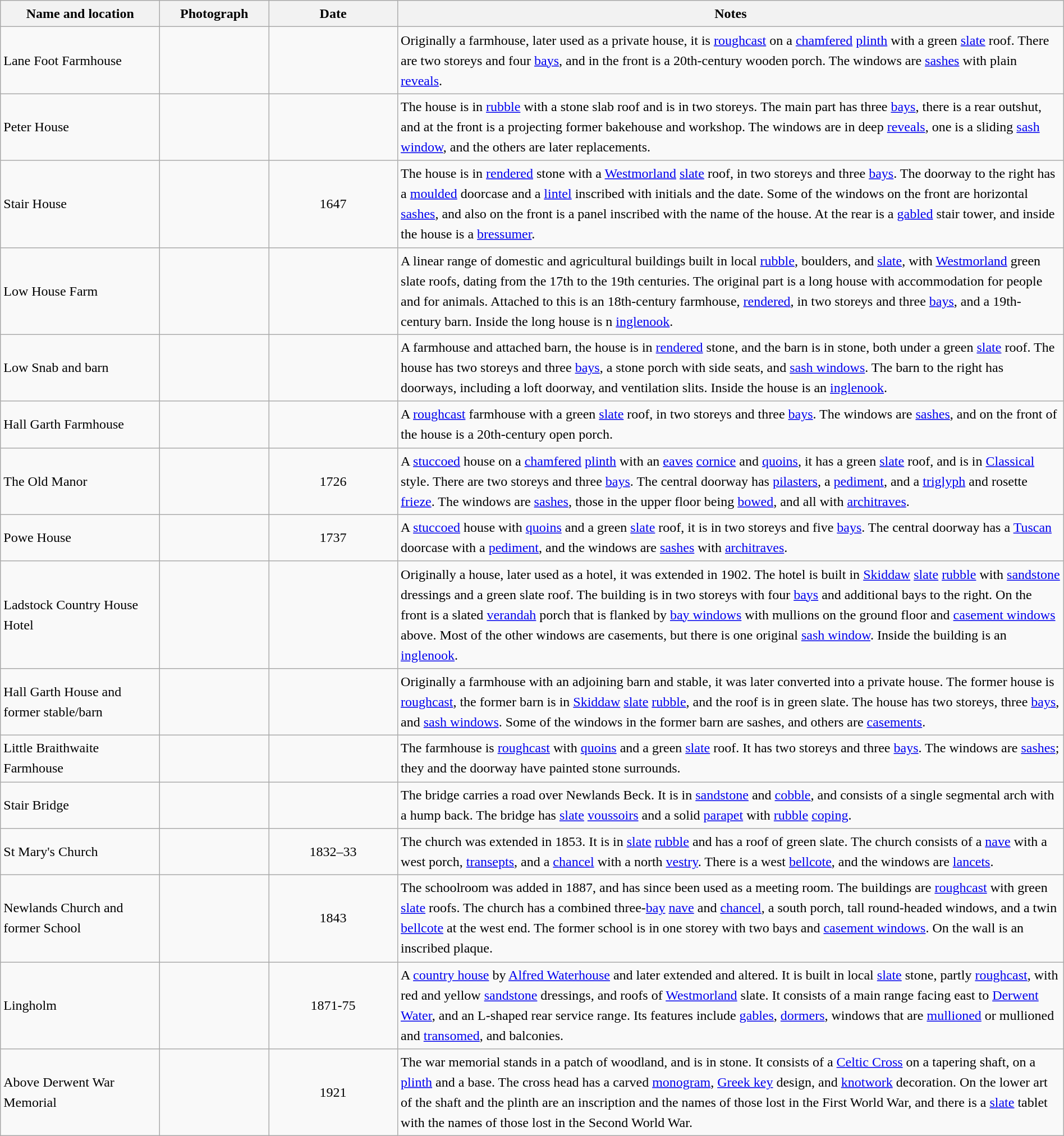<table class="wikitable sortable plainrowheaders" style="width:100%;border:0px;text-align:left;line-height:150%;">
<tr>
<th scope="col"  style="width:150px">Name and location</th>
<th scope="col"  style="width:100px" class="unsortable">Photograph</th>
<th scope="col"  style="width:120px">Date</th>
<th scope="col"  style="width:650px" class="unsortable">Notes</th>
</tr>
<tr>
<td>Lane Foot Farmhouse<br><small></small></td>
<td></td>
<td align="center"></td>
<td>Originally a farmhouse, later used as a private house, it is <a href='#'>roughcast</a> on a <a href='#'>chamfered</a> <a href='#'>plinth</a> with a green <a href='#'>slate</a> roof.  There are two storeys and four <a href='#'>bays</a>, and in the front is a 20th-century wooden porch.  The windows are <a href='#'>sashes</a> with plain <a href='#'>reveals</a>.</td>
</tr>
<tr>
<td>Peter House<br><small></small></td>
<td></td>
<td align="center"></td>
<td>The house is in <a href='#'>rubble</a> with a stone slab roof and is in two storeys.  The main part has three <a href='#'>bays</a>, there is a rear outshut, and at the front is a projecting former bakehouse and workshop.  The windows are in deep <a href='#'>reveals</a>, one is a sliding <a href='#'>sash window</a>, and the others are later replacements.</td>
</tr>
<tr>
<td>Stair House<br><small></small></td>
<td></td>
<td align="center">1647</td>
<td>The house is in <a href='#'>rendered</a> stone with a <a href='#'>Westmorland</a> <a href='#'>slate</a> roof, in two storeys and three <a href='#'>bays</a>.  The doorway to the right has a <a href='#'>moulded</a> doorcase and a <a href='#'>lintel</a> inscribed with initials and the date.  Some of the windows on the front are horizontal <a href='#'>sashes</a>, and also on the front is a panel inscribed with the name of the house.  At the rear is a <a href='#'>gabled</a> stair tower, and inside the house is a <a href='#'>bressumer</a>.</td>
</tr>
<tr>
<td>Low House Farm<br><small></small></td>
<td></td>
<td align="center"></td>
<td>A linear range of domestic and agricultural buildings built in local <a href='#'>rubble</a>, boulders, and <a href='#'>slate</a>, with <a href='#'>Westmorland</a> green slate roofs, dating from the 17th to the 19th centuries.  The original part is a long house with accommodation for people and for animals.  Attached to this is an 18th-century farmhouse, <a href='#'>rendered</a>, in two storeys and three <a href='#'>bays</a>, and a 19th-century barn.  Inside the long house is n <a href='#'>inglenook</a>.</td>
</tr>
<tr>
<td>Low Snab and barn<br><small></small></td>
<td></td>
<td align="center"></td>
<td>A farmhouse and attached barn, the house is in <a href='#'>rendered</a> stone, and the barn is in stone, both under a green <a href='#'>slate</a> roof.  The house has two storeys and three <a href='#'>bays</a>, a stone porch with side seats, and <a href='#'>sash windows</a>.  The barn to the right has doorways, including a loft doorway, and ventilation slits.  Inside the house is an <a href='#'>inglenook</a>.</td>
</tr>
<tr>
<td>Hall Garth Farmhouse<br><small></small></td>
<td></td>
<td align="center"></td>
<td>A <a href='#'>roughcast</a> farmhouse with a green <a href='#'>slate</a> roof, in two storeys and three <a href='#'>bays</a>.  The windows are <a href='#'>sashes</a>, and on the front of the house is a 20th-century open porch.</td>
</tr>
<tr>
<td>The Old Manor<br><small></small></td>
<td></td>
<td align="center">1726</td>
<td>A <a href='#'>stuccoed</a> house on a <a href='#'>chamfered</a> <a href='#'>plinth</a> with an <a href='#'>eaves</a> <a href='#'>cornice</a> and <a href='#'>quoins</a>, it has a green <a href='#'>slate</a> roof, and is in <a href='#'>Classical</a> style. There are two storeys and three <a href='#'>bays</a>.  The central doorway has <a href='#'>pilasters</a>, a <a href='#'>pediment</a>, and a <a href='#'>triglyph</a> and rosette <a href='#'>frieze</a>.  The windows are <a href='#'>sashes</a>, those in the upper floor being <a href='#'>bowed</a>, and all with <a href='#'>architraves</a>.</td>
</tr>
<tr>
<td>Powe House<br><small></small></td>
<td></td>
<td align="center">1737</td>
<td>A <a href='#'>stuccoed</a> house with <a href='#'>quoins</a> and a green <a href='#'>slate</a> roof, it is in two storeys and five <a href='#'>bays</a>.  The central doorway has a <a href='#'>Tuscan</a> doorcase with a <a href='#'>pediment</a>, and the windows are <a href='#'>sashes</a> with <a href='#'>architraves</a>.</td>
</tr>
<tr>
<td>Ladstock Country House Hotel<br><small></small></td>
<td></td>
<td align="center"></td>
<td>Originally a house, later used as a hotel, it was extended in 1902.  The hotel is built in <a href='#'>Skiddaw</a> <a href='#'>slate</a> <a href='#'>rubble</a> with <a href='#'>sandstone</a> dressings and a green slate roof.  The building is in two storeys with four <a href='#'>bays</a> and additional bays to the right.  On the front is a slated <a href='#'>verandah</a> porch that is flanked by <a href='#'>bay windows</a> with mullions on the ground floor and <a href='#'>casement windows</a> above.  Most of the other windows are casements, but there is one original <a href='#'>sash window</a>.  Inside the building is an <a href='#'>inglenook</a>.</td>
</tr>
<tr>
<td>Hall Garth House and former stable/barn<br><small></small></td>
<td></td>
<td align="center"></td>
<td>Originally a farmhouse with an adjoining barn and stable, it was later converted into a private house.  The former house is <a href='#'>roughcast</a>, the former barn is in <a href='#'>Skiddaw</a> <a href='#'>slate</a> <a href='#'>rubble</a>, and the roof is in green slate.  The house has two storeys, three <a href='#'>bays</a>, and <a href='#'>sash windows</a>.  Some of the windows in the former barn are sashes, and others are <a href='#'>casements</a>.</td>
</tr>
<tr>
<td>Little Braithwaite Farmhouse<br><small></small></td>
<td></td>
<td align="center"></td>
<td>The farmhouse is <a href='#'>roughcast</a> with <a href='#'>quoins</a> and a green <a href='#'>slate</a> roof.  It has two storeys and three <a href='#'>bays</a>.  The windows are <a href='#'>sashes</a>; they and the doorway have painted stone surrounds.</td>
</tr>
<tr>
<td>Stair Bridge<br><small></small></td>
<td></td>
<td align="center"></td>
<td>The bridge carries a road over Newlands Beck.  It is in <a href='#'>sandstone</a> and <a href='#'>cobble</a>, and consists of a single segmental arch with a hump back.  The bridge has <a href='#'>slate</a> <a href='#'>voussoirs</a> and a solid <a href='#'>parapet</a> with <a href='#'>rubble</a> <a href='#'>coping</a>.</td>
</tr>
<tr>
<td>St Mary's Church<br><small></small></td>
<td></td>
<td align="center">1832–33</td>
<td>The church was extended in 1853.  It is in <a href='#'>slate</a> <a href='#'>rubble</a> and has a roof of green slate.  The church consists of a <a href='#'>nave</a> with a west porch, <a href='#'>transepts</a>, and a <a href='#'>chancel</a> with a north <a href='#'>vestry</a>.  There is a west <a href='#'>bellcote</a>, and the windows are <a href='#'>lancets</a>.</td>
</tr>
<tr>
<td>Newlands Church and former School<br><small></small></td>
<td></td>
<td align="center">1843</td>
<td>The schoolroom was added in 1887, and has since been used as a meeting room.  The buildings are <a href='#'>roughcast</a> with green <a href='#'>slate</a> roofs.  The church has a combined three-<a href='#'>bay</a> <a href='#'>nave</a> and <a href='#'>chancel</a>, a south porch, tall round-headed windows, and a twin <a href='#'>bellcote</a> at the west end.  The former school is in one storey with two bays and <a href='#'>casement windows</a>.  On the wall is an inscribed plaque.</td>
</tr>
<tr>
<td>Lingholm<br><small></small></td>
<td></td>
<td align="center">1871-75</td>
<td>A <a href='#'>country house</a> by <a href='#'>Alfred Waterhouse</a> and later extended and altered.  It is built in local <a href='#'>slate</a> stone, partly <a href='#'>roughcast</a>, with red and yellow <a href='#'>sandstone</a> dressings, and roofs of <a href='#'>Westmorland</a> slate.  It consists of a main range facing east to <a href='#'>Derwent Water</a>, and an L-shaped rear service range.  Its features include <a href='#'>gables</a>, <a href='#'>dormers</a>, windows that are <a href='#'>mullioned</a> or mullioned and <a href='#'>transomed</a>, and balconies.</td>
</tr>
<tr>
<td>Above Derwent War Memorial<br><small></small></td>
<td></td>
<td align="center">1921</td>
<td>The war memorial stands in a patch of woodland, and is in stone.  It consists of a <a href='#'>Celtic Cross</a> on a tapering shaft, on a <a href='#'>plinth</a> and a base.  The cross head has a carved <a href='#'>monogram</a>, <a href='#'>Greek key</a> design, and <a href='#'>knotwork</a> decoration.  On the lower art of the shaft and the plinth are an inscription and the names of those lost in the First World War, and there is a <a href='#'>slate</a> tablet with the names of those lost in the Second World War.</td>
</tr>
<tr>
</tr>
</table>
